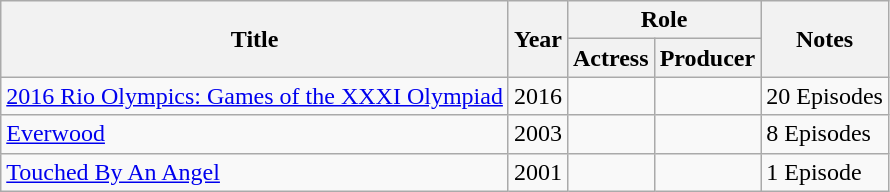<table class="wikitable sortable">
<tr>
<th rowspan="2">Title</th>
<th rowspan="2">Year</th>
<th colspan="2">Role</th>
<th rowspan="2">Notes</th>
</tr>
<tr>
<th>Actress</th>
<th>Producer</th>
</tr>
<tr>
<td><a href='#'>2016 Rio Olympics: Games of the XXXI Olympiad</a></td>
<td>2016</td>
<td></td>
<td></td>
<td>20 Episodes</td>
</tr>
<tr>
<td><a href='#'>Everwood</a></td>
<td>2003</td>
<td></td>
<td></td>
<td>8 Episodes</td>
</tr>
<tr>
<td><a href='#'>Touched By An Angel</a></td>
<td>2001</td>
<td></td>
<td></td>
<td>1 Episode</td>
</tr>
</table>
